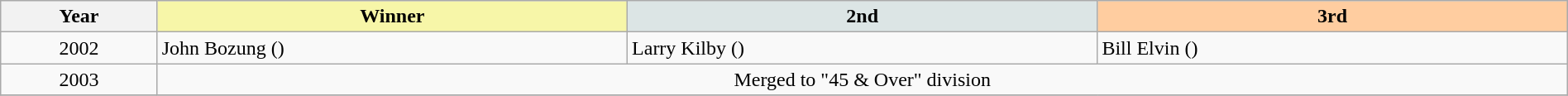<table class="wikitable" width=100%>
<tr>
<th width=10%>Year</th>
<th style="background-color: #F7F6A8;" width=30%>Winner</th>
<th style="background-color: #DCE5E5;" width=30%>2nd</th>
<th style="background-color: #FFCDA0;" width=30%>3rd</th>
</tr>
<tr>
<td align=center>2002 </td>
<td>John Bozung ()</td>
<td>Larry Kilby ()</td>
<td>Bill Elvin ()</td>
</tr>
<tr>
<td align=center>2003 </td>
<td align=center colspan="3">Merged to "45 & Over" division</td>
</tr>
<tr>
</tr>
</table>
